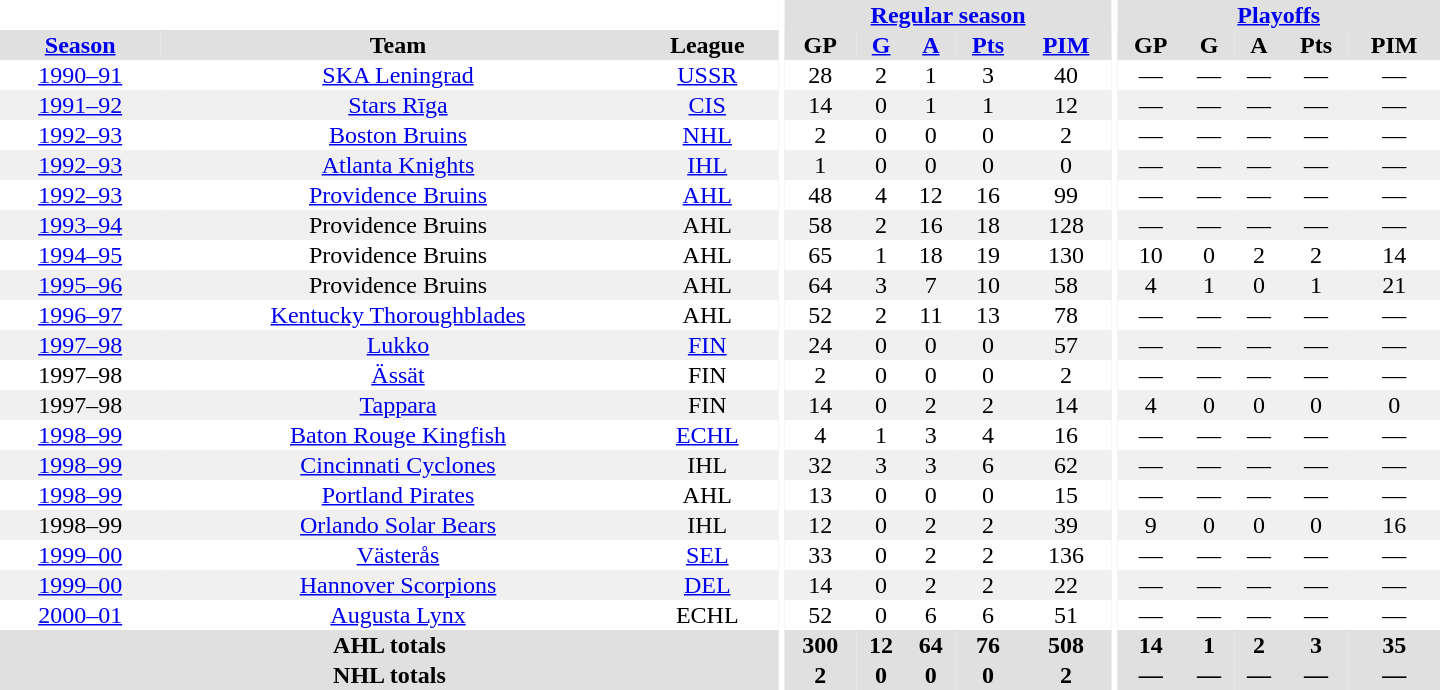<table border="0" cellpadding="1" cellspacing="0" style="text-align:center; width:60em">
<tr bgcolor="#e0e0e0">
<th colspan="3" bgcolor="#ffffff"></th>
<th rowspan="100" bgcolor="#ffffff"></th>
<th colspan="5"><a href='#'>Regular season</a></th>
<th rowspan="100" bgcolor="#ffffff"></th>
<th colspan="5"><a href='#'>Playoffs</a></th>
</tr>
<tr bgcolor="#e0e0e0">
<th><a href='#'>Season</a></th>
<th>Team</th>
<th>League</th>
<th>GP</th>
<th><a href='#'>G</a></th>
<th><a href='#'>A</a></th>
<th><a href='#'>Pts</a></th>
<th><a href='#'>PIM</a></th>
<th>GP</th>
<th>G</th>
<th>A</th>
<th>Pts</th>
<th>PIM</th>
</tr>
<tr>
<td><a href='#'>1990–91</a></td>
<td><a href='#'>SKA Leningrad</a></td>
<td><a href='#'>USSR</a></td>
<td>28</td>
<td>2</td>
<td>1</td>
<td>3</td>
<td>40</td>
<td>—</td>
<td>—</td>
<td>—</td>
<td>—</td>
<td>—</td>
</tr>
<tr bgcolor="f0f0f0">
<td><a href='#'>1991–92</a></td>
<td><a href='#'>Stars Rīga</a></td>
<td><a href='#'>CIS</a></td>
<td>14</td>
<td>0</td>
<td>1</td>
<td>1</td>
<td>12</td>
<td>—</td>
<td>—</td>
<td>—</td>
<td>—</td>
<td>—</td>
</tr>
<tr>
<td><a href='#'>1992–93</a></td>
<td><a href='#'>Boston Bruins</a></td>
<td><a href='#'>NHL</a></td>
<td>2</td>
<td>0</td>
<td>0</td>
<td>0</td>
<td>2</td>
<td>—</td>
<td>—</td>
<td>—</td>
<td>—</td>
<td>—</td>
</tr>
<tr bgcolor="f0f0f0">
<td><a href='#'>1992–93</a></td>
<td><a href='#'>Atlanta Knights</a></td>
<td><a href='#'>IHL</a></td>
<td>1</td>
<td>0</td>
<td>0</td>
<td>0</td>
<td>0</td>
<td>—</td>
<td>—</td>
<td>—</td>
<td>—</td>
<td>—</td>
</tr>
<tr>
<td><a href='#'>1992–93</a></td>
<td><a href='#'>Providence Bruins</a></td>
<td><a href='#'>AHL</a></td>
<td>48</td>
<td>4</td>
<td>12</td>
<td>16</td>
<td>99</td>
<td>—</td>
<td>—</td>
<td>—</td>
<td>—</td>
<td>—</td>
</tr>
<tr bgcolor="f0f0f0">
<td><a href='#'>1993–94</a></td>
<td>Providence Bruins</td>
<td>AHL</td>
<td>58</td>
<td>2</td>
<td>16</td>
<td>18</td>
<td>128</td>
<td>—</td>
<td>—</td>
<td>—</td>
<td>—</td>
<td>—</td>
</tr>
<tr>
<td><a href='#'>1994–95</a></td>
<td>Providence Bruins</td>
<td>AHL</td>
<td>65</td>
<td>1</td>
<td>18</td>
<td>19</td>
<td>130</td>
<td>10</td>
<td>0</td>
<td>2</td>
<td>2</td>
<td>14</td>
</tr>
<tr bgcolor="f0f0f0">
<td><a href='#'>1995–96</a></td>
<td>Providence Bruins</td>
<td>AHL</td>
<td>64</td>
<td>3</td>
<td>7</td>
<td>10</td>
<td>58</td>
<td>4</td>
<td>1</td>
<td>0</td>
<td>1</td>
<td>21</td>
</tr>
<tr>
<td><a href='#'>1996–97</a></td>
<td><a href='#'>Kentucky Thoroughblades</a></td>
<td>AHL</td>
<td>52</td>
<td>2</td>
<td>11</td>
<td>13</td>
<td>78</td>
<td>—</td>
<td>—</td>
<td>—</td>
<td>—</td>
<td>—</td>
</tr>
<tr bgcolor="f0f0f0">
<td><a href='#'>1997–98</a></td>
<td><a href='#'>Lukko</a></td>
<td><a href='#'>FIN</a></td>
<td>24</td>
<td>0</td>
<td>0</td>
<td>0</td>
<td>57</td>
<td>—</td>
<td>—</td>
<td>—</td>
<td>—</td>
<td>—</td>
</tr>
<tr>
<td>1997–98</td>
<td><a href='#'>Ässät</a></td>
<td>FIN</td>
<td>2</td>
<td>0</td>
<td>0</td>
<td>0</td>
<td>2</td>
<td>—</td>
<td>—</td>
<td>—</td>
<td>—</td>
<td>—</td>
</tr>
<tr bgcolor="f0f0f0">
<td>1997–98</td>
<td><a href='#'>Tappara</a></td>
<td>FIN</td>
<td>14</td>
<td>0</td>
<td>2</td>
<td>2</td>
<td>14</td>
<td>4</td>
<td>0</td>
<td>0</td>
<td>0</td>
<td>0</td>
</tr>
<tr>
<td><a href='#'>1998–99</a></td>
<td><a href='#'>Baton Rouge Kingfish</a></td>
<td><a href='#'>ECHL</a></td>
<td>4</td>
<td>1</td>
<td>3</td>
<td>4</td>
<td>16</td>
<td>—</td>
<td>—</td>
<td>—</td>
<td>—</td>
<td>—</td>
</tr>
<tr bgcolor="f0f0f0">
<td><a href='#'>1998–99</a></td>
<td><a href='#'>Cincinnati Cyclones</a></td>
<td>IHL</td>
<td>32</td>
<td>3</td>
<td>3</td>
<td>6</td>
<td>62</td>
<td>—</td>
<td>—</td>
<td>—</td>
<td>—</td>
<td>—</td>
</tr>
<tr>
<td><a href='#'>1998–99</a></td>
<td><a href='#'>Portland Pirates</a></td>
<td>AHL</td>
<td>13</td>
<td>0</td>
<td>0</td>
<td>0</td>
<td>15</td>
<td>—</td>
<td>—</td>
<td>—</td>
<td>—</td>
<td>—</td>
</tr>
<tr bgcolor="f0f0f0">
<td>1998–99</td>
<td><a href='#'>Orlando Solar Bears</a></td>
<td>IHL</td>
<td>12</td>
<td>0</td>
<td>2</td>
<td>2</td>
<td>39</td>
<td>9</td>
<td>0</td>
<td>0</td>
<td>0</td>
<td>16</td>
</tr>
<tr>
<td><a href='#'>1999–00</a></td>
<td><a href='#'>Västerås</a></td>
<td><a href='#'>SEL</a></td>
<td>33</td>
<td>0</td>
<td>2</td>
<td>2</td>
<td>136</td>
<td>—</td>
<td>—</td>
<td>—</td>
<td>—</td>
<td>—</td>
</tr>
<tr bgcolor="f0f0f0">
<td><a href='#'>1999–00</a></td>
<td><a href='#'>Hannover Scorpions</a></td>
<td><a href='#'>DEL</a></td>
<td>14</td>
<td>0</td>
<td>2</td>
<td>2</td>
<td>22</td>
<td>—</td>
<td>—</td>
<td>—</td>
<td>—</td>
<td>—</td>
</tr>
<tr>
<td><a href='#'>2000–01</a></td>
<td><a href='#'>Augusta Lynx</a></td>
<td>ECHL</td>
<td>52</td>
<td>0</td>
<td>6</td>
<td>6</td>
<td>51</td>
<td>—</td>
<td>—</td>
<td>—</td>
<td>—</td>
<td>—</td>
</tr>
<tr bgcolor="#e0e0e0">
<th colspan="3">AHL totals</th>
<th>300</th>
<th>12</th>
<th>64</th>
<th>76</th>
<th>508</th>
<th>14</th>
<th>1</th>
<th>2</th>
<th>3</th>
<th>35</th>
</tr>
<tr bgcolor="#e0e0e0">
<th colspan="3">NHL totals</th>
<th>2</th>
<th>0</th>
<th>0</th>
<th>0</th>
<th>2</th>
<th>—</th>
<th>—</th>
<th>—</th>
<th>—</th>
<th>—</th>
</tr>
</table>
